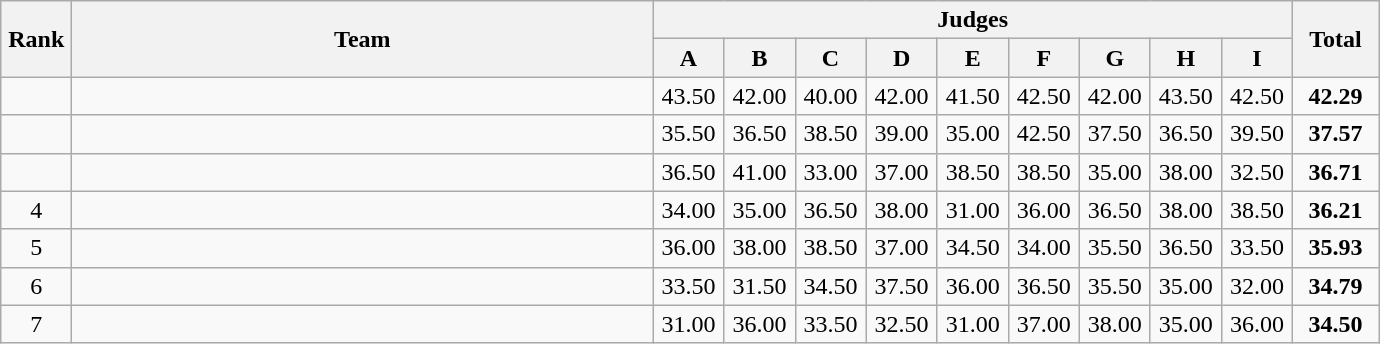<table class=wikitable style="text-align:center">
<tr>
<th rowspan="2" width=40>Rank</th>
<th rowspan="2" width=380>Team</th>
<th colspan="9">Judges</th>
<th rowspan="2" width=50>Total</th>
</tr>
<tr>
<th width=40>A</th>
<th width=40>B</th>
<th width=40>C</th>
<th width=40>D</th>
<th width=40>E</th>
<th width=40>F</th>
<th width=40>G</th>
<th width=40>H</th>
<th width=40>I</th>
</tr>
<tr>
<td></td>
<td align=left></td>
<td>43.50</td>
<td>42.00</td>
<td>40.00</td>
<td>42.00</td>
<td>41.50</td>
<td>42.50</td>
<td>42.00</td>
<td>43.50</td>
<td>42.50</td>
<td><strong>42.29</strong></td>
</tr>
<tr>
<td></td>
<td align=left></td>
<td>35.50</td>
<td>36.50</td>
<td>38.50</td>
<td>39.00</td>
<td>35.00</td>
<td>42.50</td>
<td>37.50</td>
<td>36.50</td>
<td>39.50</td>
<td><strong>37.57</strong></td>
</tr>
<tr>
<td></td>
<td align=left></td>
<td>36.50</td>
<td>41.00</td>
<td>33.00</td>
<td>37.00</td>
<td>38.50</td>
<td>38.50</td>
<td>35.00</td>
<td>38.00</td>
<td>32.50</td>
<td><strong>36.71</strong></td>
</tr>
<tr>
<td>4</td>
<td align=left></td>
<td>34.00</td>
<td>35.00</td>
<td>36.50</td>
<td>38.00</td>
<td>31.00</td>
<td>36.00</td>
<td>36.50</td>
<td>38.00</td>
<td>38.50</td>
<td><strong>36.21</strong></td>
</tr>
<tr>
<td>5</td>
<td align=left></td>
<td>36.00</td>
<td>38.00</td>
<td>38.50</td>
<td>37.00</td>
<td>34.50</td>
<td>34.00</td>
<td>35.50</td>
<td>36.50</td>
<td>33.50</td>
<td><strong>35.93</strong></td>
</tr>
<tr>
<td>6</td>
<td align=left></td>
<td>33.50</td>
<td>31.50</td>
<td>34.50</td>
<td>37.50</td>
<td>36.00</td>
<td>36.50</td>
<td>35.50</td>
<td>35.00</td>
<td>32.00</td>
<td><strong>34.79</strong></td>
</tr>
<tr>
<td>7</td>
<td align=left></td>
<td>31.00</td>
<td>36.00</td>
<td>33.50</td>
<td>32.50</td>
<td>31.00</td>
<td>37.00</td>
<td>38.00</td>
<td>35.00</td>
<td>36.00</td>
<td><strong>34.50</strong></td>
</tr>
</table>
